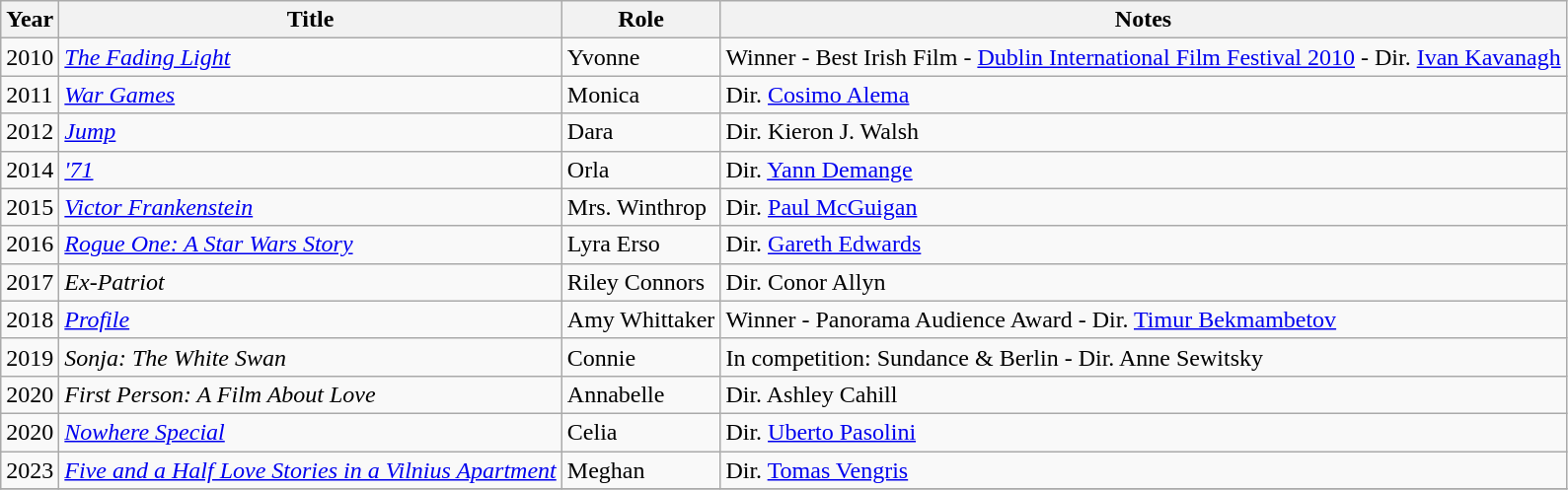<table class="wikitable sortable">
<tr>
<th>Year</th>
<th>Title</th>
<th>Role</th>
<th class="sortable">Notes</th>
</tr>
<tr>
<td>2010</td>
<td><em><a href='#'>The Fading Light</a></em></td>
<td>Yvonne</td>
<td>Winner - Best Irish Film - <a href='#'>Dublin International Film Festival 2010</a> - Dir. <a href='#'>Ivan Kavanagh</a></td>
</tr>
<tr>
<td>2011</td>
<td><em><a href='#'>War Games</a></em></td>
<td>Monica</td>
<td>Dir. <a href='#'>Cosimo Alema</a></td>
</tr>
<tr>
<td>2012</td>
<td><em><a href='#'>Jump</a></em></td>
<td>Dara</td>
<td>Dir. Kieron J. Walsh</td>
</tr>
<tr>
<td>2014</td>
<td><em><a href='#'>'71</a></em></td>
<td>Orla</td>
<td>Dir. <a href='#'>Yann Demange</a></td>
</tr>
<tr>
<td>2015</td>
<td><em><a href='#'>Victor Frankenstein</a></em></td>
<td>Mrs. Winthrop</td>
<td>Dir. <a href='#'>Paul McGuigan</a></td>
</tr>
<tr>
<td>2016</td>
<td><em><a href='#'>Rogue One: A Star Wars Story</a></em></td>
<td>Lyra Erso</td>
<td>Dir. <a href='#'>Gareth Edwards</a></td>
</tr>
<tr>
<td>2017</td>
<td><em>Ex-Patriot</em></td>
<td>Riley Connors</td>
<td>Dir. Conor Allyn</td>
</tr>
<tr>
<td>2018</td>
<td><em><a href='#'>Profile</a></em></td>
<td>Amy Whittaker</td>
<td>Winner - Panorama Audience Award - Dir. <a href='#'>Timur Bekmambetov</a></td>
</tr>
<tr>
<td>2019</td>
<td><em>Sonja: The White Swan</em></td>
<td>Connie</td>
<td>In competition: Sundance & Berlin - Dir. Anne Sewitsky</td>
</tr>
<tr>
<td>2020</td>
<td><em>First Person: A Film About Love</em></td>
<td>Annabelle</td>
<td>Dir. Ashley Cahill</td>
</tr>
<tr>
<td>2020</td>
<td><em><a href='#'>Nowhere Special</a></em></td>
<td>Celia</td>
<td>Dir. <a href='#'>Uberto Pasolini</a></td>
</tr>
<tr>
<td>2023</td>
<td><em><a href='#'>Five and a Half Love Stories in a Vilnius Apartment</a></em></td>
<td>Meghan</td>
<td>Dir. <a href='#'>Tomas Vengris</a></td>
</tr>
<tr>
</tr>
</table>
